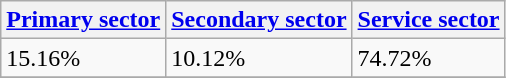<table class="wikitable" border="1">
<tr>
<th><a href='#'>Primary sector</a></th>
<th><a href='#'>Secondary sector</a></th>
<th><a href='#'>Service sector</a></th>
</tr>
<tr>
<td>15.16%</td>
<td>10.12%</td>
<td>74.72%</td>
</tr>
<tr>
</tr>
</table>
